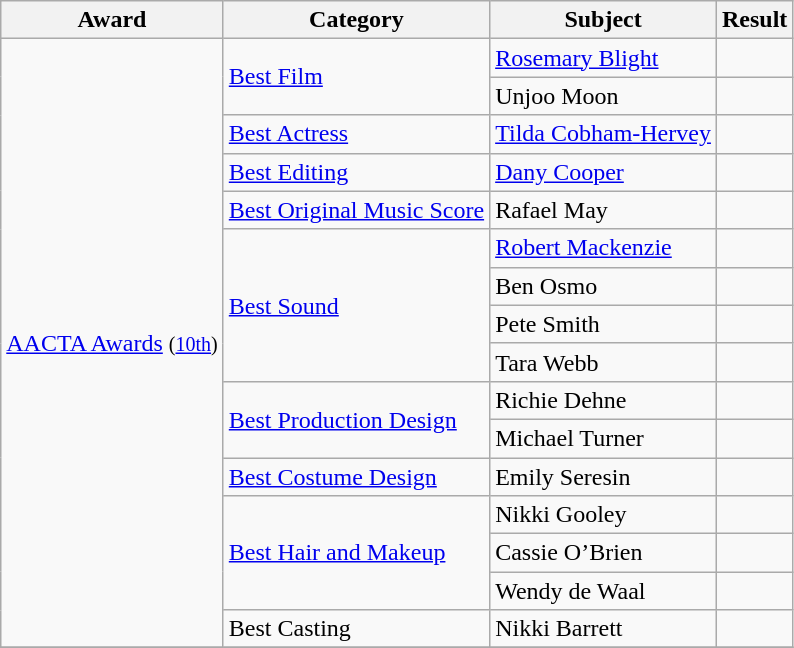<table class="wikitable">
<tr>
<th>Award</th>
<th>Category</th>
<th>Subject</th>
<th>Result</th>
</tr>
<tr>
<td rowspan=16><a href='#'>AACTA Awards</a> <small>(<a href='#'>10th</a>)</small></td>
<td rowspan=2><a href='#'>Best Film</a></td>
<td><a href='#'>Rosemary Blight</a></td>
<td></td>
</tr>
<tr>
<td>Unjoo Moon</td>
<td></td>
</tr>
<tr>
<td><a href='#'>Best Actress</a></td>
<td><a href='#'>Tilda Cobham-Hervey</a></td>
<td></td>
</tr>
<tr>
<td><a href='#'>Best Editing</a></td>
<td><a href='#'>Dany Cooper</a></td>
<td></td>
</tr>
<tr>
<td><a href='#'>Best Original Music Score</a></td>
<td>Rafael May</td>
<td></td>
</tr>
<tr>
<td rowspan=4><a href='#'>Best Sound</a></td>
<td><a href='#'>Robert Mackenzie</a></td>
<td></td>
</tr>
<tr>
<td>Ben Osmo</td>
<td></td>
</tr>
<tr>
<td>Pete Smith</td>
<td></td>
</tr>
<tr>
<td>Tara Webb</td>
<td></td>
</tr>
<tr>
<td rowspan=2><a href='#'>Best Production Design</a></td>
<td>Richie Dehne</td>
<td></td>
</tr>
<tr>
<td>Michael Turner</td>
<td></td>
</tr>
<tr>
<td><a href='#'>Best Costume Design</a></td>
<td>Emily Seresin</td>
<td></td>
</tr>
<tr>
<td rowspan=3><a href='#'>Best Hair and Makeup</a></td>
<td>Nikki Gooley</td>
<td></td>
</tr>
<tr>
<td>Cassie O’Brien</td>
<td></td>
</tr>
<tr>
<td>Wendy de Waal</td>
<td></td>
</tr>
<tr>
<td>Best Casting</td>
<td>Nikki Barrett</td>
<td></td>
</tr>
<tr>
</tr>
</table>
